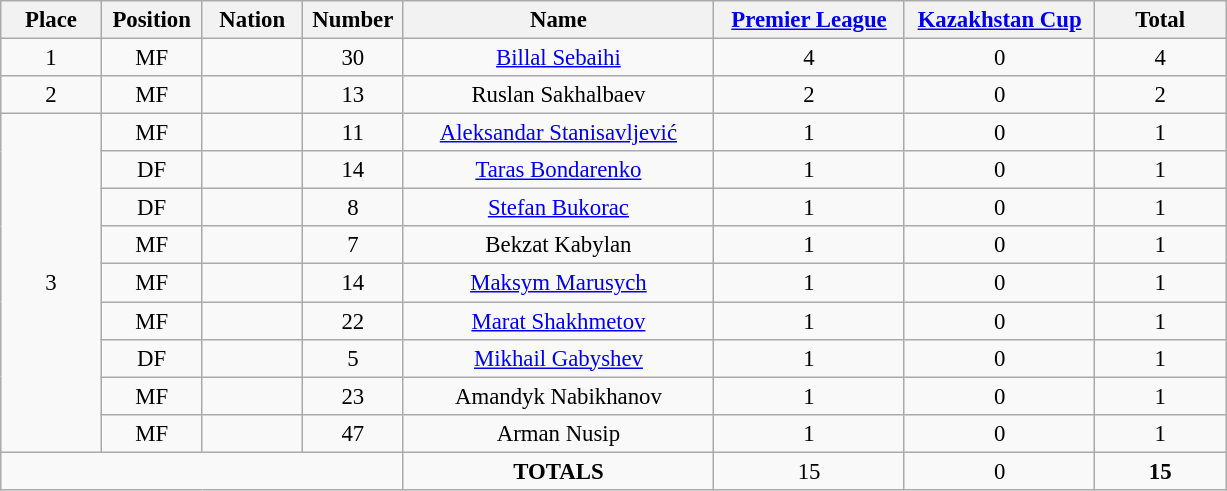<table class="wikitable" style="font-size: 95%; text-align: center;">
<tr>
<th width=60>Place</th>
<th width=60>Position</th>
<th width=60>Nation</th>
<th width=60>Number</th>
<th width=200>Name</th>
<th width=120><a href='#'>Premier League</a></th>
<th width=120><a href='#'>Kazakhstan Cup</a></th>
<th width=80>Total</th>
</tr>
<tr>
<td>1</td>
<td>MF</td>
<td></td>
<td>30</td>
<td><a href='#'>Billal Sebaihi</a></td>
<td>4</td>
<td>0</td>
<td>4</td>
</tr>
<tr>
<td>2</td>
<td>MF</td>
<td></td>
<td>13</td>
<td>Ruslan Sakhalbaev</td>
<td>2</td>
<td>0</td>
<td>2</td>
</tr>
<tr>
<td rowspan="9">3</td>
<td>MF</td>
<td></td>
<td>11</td>
<td><a href='#'>Aleksandar Stanisavljević</a></td>
<td>1</td>
<td>0</td>
<td>1</td>
</tr>
<tr>
<td>DF</td>
<td></td>
<td>14</td>
<td><a href='#'>Taras Bondarenko</a></td>
<td>1</td>
<td>0</td>
<td>1</td>
</tr>
<tr>
<td>DF</td>
<td></td>
<td>8</td>
<td><a href='#'>Stefan Bukorac</a></td>
<td>1</td>
<td>0</td>
<td>1</td>
</tr>
<tr>
<td>MF</td>
<td></td>
<td>7</td>
<td>Bekzat Kabylan</td>
<td>1</td>
<td>0</td>
<td>1</td>
</tr>
<tr>
<td>MF</td>
<td></td>
<td>14</td>
<td><a href='#'>Maksym Marusych</a></td>
<td>1</td>
<td>0</td>
<td>1</td>
</tr>
<tr>
<td>MF</td>
<td></td>
<td>22</td>
<td><a href='#'>Marat Shakhmetov</a></td>
<td>1</td>
<td>0</td>
<td>1</td>
</tr>
<tr>
<td>DF</td>
<td></td>
<td>5</td>
<td><a href='#'>Mikhail Gabyshev</a></td>
<td>1</td>
<td>0</td>
<td>1</td>
</tr>
<tr>
<td>MF</td>
<td></td>
<td>23</td>
<td>Amandyk Nabikhanov</td>
<td>1</td>
<td>0</td>
<td>1</td>
</tr>
<tr>
<td>MF</td>
<td></td>
<td>47</td>
<td>Arman Nusip</td>
<td>1</td>
<td>0</td>
<td>1</td>
</tr>
<tr>
<td colspan="4"></td>
<td><strong>TOTALS</strong></td>
<td>15</td>
<td>0</td>
<td><strong>15</strong></td>
</tr>
</table>
